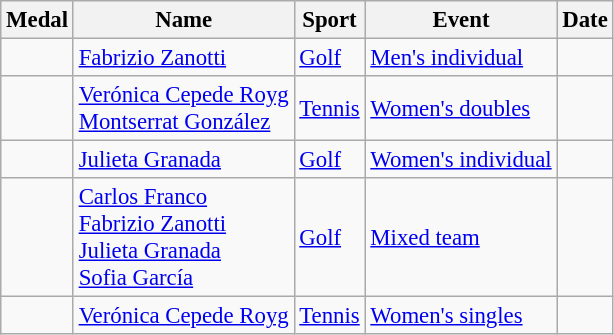<table class="wikitable sortable" style="font-size:95%">
<tr>
<th>Medal</th>
<th>Name</th>
<th>Sport</th>
<th>Event</th>
<th>Date</th>
</tr>
<tr>
<td></td>
<td><a href='#'>Fabrizio Zanotti</a></td>
<td><a href='#'>Golf</a></td>
<td><a href='#'>Men's individual</a></td>
<td></td>
</tr>
<tr>
<td></td>
<td><a href='#'>Verónica Cepede Royg</a><br><a href='#'>Montserrat González</a></td>
<td><a href='#'>Tennis</a></td>
<td><a href='#'>Women's doubles</a></td>
<td></td>
</tr>
<tr>
<td></td>
<td><a href='#'>Julieta Granada</a></td>
<td><a href='#'>Golf</a></td>
<td><a href='#'>Women's individual</a></td>
<td></td>
</tr>
<tr>
<td></td>
<td><a href='#'>Carlos Franco</a><br><a href='#'>Fabrizio Zanotti</a><br><a href='#'>Julieta Granada</a><br><a href='#'>Sofia García</a></td>
<td><a href='#'>Golf</a></td>
<td><a href='#'>Mixed team</a></td>
<td></td>
</tr>
<tr>
<td></td>
<td><a href='#'>Verónica Cepede Royg</a></td>
<td><a href='#'>Tennis</a></td>
<td><a href='#'>Women's singles</a></td>
<td></td>
</tr>
</table>
